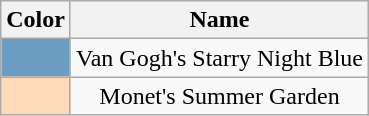<table class="wikitable" style="text-align:center">
<tr>
<th>Color</th>
<th>Name</th>
</tr>
<tr>
<td bgcolor="#6b9dc2"></td>
<td>Van Gogh's Starry Night Blue</td>
</tr>
<tr>
<td bgcolor="#ffdab9"></td>
<td>Monet's Summer Garden</td>
</tr>
</table>
